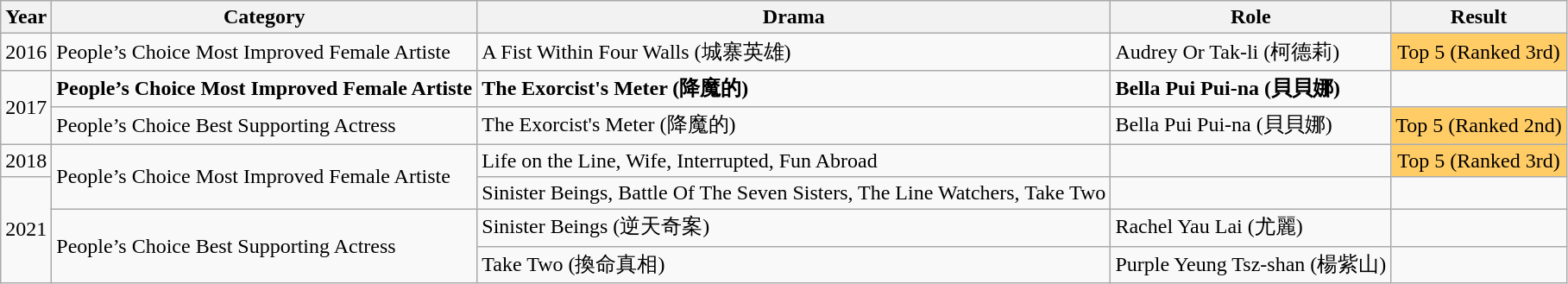<table class="wikitable sortable">
<tr>
<th>Year</th>
<th>Category</th>
<th>Drama</th>
<th>Role</th>
<th>Result</th>
</tr>
<tr>
<td>2016</td>
<td>People’s Choice Most Improved Female Artiste</td>
<td>A Fist Within Four Walls (城寨英雄)</td>
<td>Audrey Or Tak-li (柯德莉)</td>
<td style="background-color:#ffcc66; text-align:center;">Top 5 (Ranked 3rd)</td>
</tr>
<tr>
<td rowspan=2>2017</td>
<td><strong>People’s Choice Most Improved Female Artiste</strong></td>
<td><strong>The Exorcist's Meter (降魔的)</strong></td>
<td><strong> Bella Pui Pui-na (貝貝娜) </strong></td>
<td></td>
</tr>
<tr>
<td>People’s Choice Best Supporting Actress</td>
<td>The Exorcist's Meter (降魔的)</td>
<td>Bella Pui Pui-na (貝貝娜)</td>
<td style="background-color:#ffcc66; text-align:center;">Top 5 (Ranked 2nd)</td>
</tr>
<tr>
<td>2018</td>
<td rowspan=2>People’s Choice Most Improved Female Artiste</td>
<td>Life on the Line, Wife, Interrupted, Fun Abroad</td>
<td></td>
<td style="background-color:#ffcc66; text-align:center;">Top 5 (Ranked 3rd)</td>
</tr>
<tr>
<td rowspan=3>2021</td>
<td>Sinister Beings, Battle Of The Seven Sisters, The Line Watchers, Take Two</td>
<td></td>
<td></td>
</tr>
<tr>
<td rowspan=2>People’s Choice Best Supporting Actress</td>
<td>Sinister Beings (逆天奇案)</td>
<td>Rachel Yau Lai (尤麗)</td>
<td></td>
</tr>
<tr>
<td>Take Two (換命真相)</td>
<td>Purple Yeung Tsz-shan (楊紫山)</td>
<td></td>
</tr>
</table>
